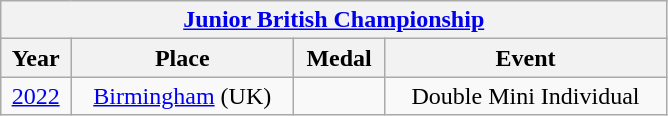<table class="wikitable center col2izq" style="text-align:center;width:445px;">
<tr>
<th colspan="4"><a href='#'>Junior British Championship</a></th>
</tr>
<tr>
<th>Year</th>
<th>Place</th>
<th>Medal</th>
<th>Event</th>
</tr>
<tr>
<td><a href='#'>2022</a></td>
<td><a href='#'>Birmingham</a> (UK)</td>
<td></td>
<td>Double Mini Individual</td>
</tr>
</table>
